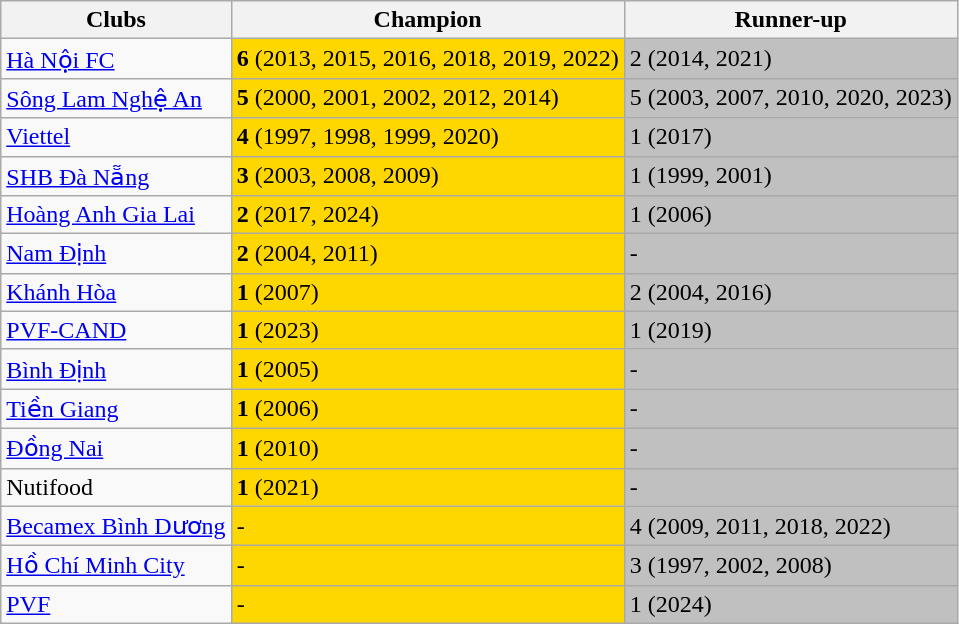<table class="wikitable">
<tr>
<th>Clubs</th>
<th>Champion</th>
<th>Runner-up</th>
</tr>
<tr>
<td><a href='#'>Hà Nội FC</a></td>
<td bgcolor=gold><strong>6</strong> (2013, 2015, 2016, 2018, 2019, 2022)</td>
<td style="background:silver;">2    (2014, 2021)</td>
</tr>
<tr>
<td><a href='#'>Sông Lam Nghệ An</a></td>
<td bgcolor=gold><strong>5</strong> (2000, 2001, 2002, 2012, 2014)</td>
<td style="background:silver;">5    (2003, 2007, 2010, 2020, 2023)</td>
</tr>
<tr>
<td><a href='#'>Viettel</a></td>
<td bgcolor=gold><strong>4</strong> (1997, 1998, 1999, 2020)</td>
<td style="background:silver;">1    (2017)</td>
</tr>
<tr>
<td><a href='#'>SHB Đà Nẵng</a></td>
<td bgcolor=gold><strong>3</strong> (2003, 2008, 2009)</td>
<td style="background:silver;">1    (1999, 2001)</td>
</tr>
<tr>
<td><a href='#'>Hoàng Anh Gia Lai</a></td>
<td bgcolor=gold><strong>2</strong> (2017, 2024)</td>
<td style="background:silver;">1    (2006)</td>
</tr>
<tr>
<td><a href='#'>Nam Định</a></td>
<td bgcolor=gold><strong>2</strong> (2004, 2011)</td>
<td style="background:silver;">-</td>
</tr>
<tr>
<td><a href='#'>Khánh Hòa</a></td>
<td bgcolor=gold><strong>1</strong> (2007)</td>
<td style="background:silver;">2    (2004, 2016)</td>
</tr>
<tr>
<td><a href='#'>PVF-CAND</a></td>
<td bgcolor=gold><strong>1</strong> (2023)</td>
<td style="background:silver;">1    (2019)</td>
</tr>
<tr>
<td><a href='#'>Bình Định</a></td>
<td bgcolor=gold><strong>1</strong> (2005)</td>
<td style="background:silver;">-</td>
</tr>
<tr>
<td><a href='#'>Tiền Giang</a></td>
<td bgcolor=gold><strong>1</strong> (2006)</td>
<td style="background:silver;">-</td>
</tr>
<tr>
<td><a href='#'>Đồng Nai</a></td>
<td bgcolor=gold><strong>1</strong> (2010)</td>
<td style="background:silver;">-</td>
</tr>
<tr>
<td>Nutifood</td>
<td bgcolor=gold><strong>1</strong> (2021)</td>
<td style="background:silver;">-</td>
</tr>
<tr>
<td><a href='#'>Becamex Bình Dương</a></td>
<td bgcolor=gold>-</td>
<td style="background:silver;">4    (2009, 2011, 2018, 2022)</td>
</tr>
<tr>
<td><a href='#'>Hồ Chí Minh City</a></td>
<td bgcolor=gold>-</td>
<td style="background:silver;">3    (1997, 2002, 2008)</td>
</tr>
<tr>
<td><a href='#'>PVF</a></td>
<td bgcolor=gold>-</td>
<td style="background:silver;">1    (2024)</td>
</tr>
</table>
